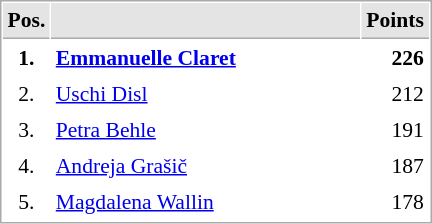<table cellspacing="1" cellpadding="3" style="border:1px solid #AAAAAA;font-size:90%">
<tr bgcolor="#E4E4E4">
<th style="border-bottom:1px solid #AAAAAA" width=10>Pos.</th>
<th style="border-bottom:1px solid #AAAAAA" width=200></th>
<th style="border-bottom:1px solid #AAAAAA" width=20>Points</th>
</tr>
<tr>
<td align="center"><strong>1.</strong></td>
<td> <strong><a href='#'>Emmanuelle Claret</a></strong></td>
<td align="right"><strong>226</strong></td>
</tr>
<tr>
<td align="center">2.</td>
<td> <a href='#'>Uschi Disl</a></td>
<td align="right">212</td>
</tr>
<tr>
<td align="center">3.</td>
<td> <a href='#'>Petra Behle</a></td>
<td align="right">191</td>
</tr>
<tr>
<td align="center">4.</td>
<td> <a href='#'>Andreja Grašič</a></td>
<td align="right">187</td>
</tr>
<tr>
<td align="center">5.</td>
<td> <a href='#'>Magdalena Wallin</a></td>
<td align="right">178</td>
</tr>
<tr>
</tr>
</table>
